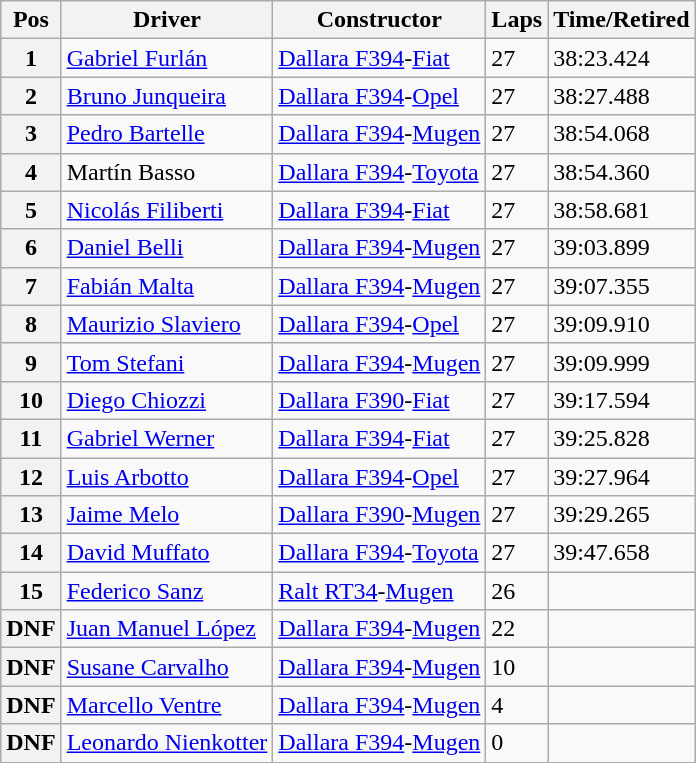<table class="wikitable">
<tr>
<th>Pos</th>
<th>Driver</th>
<th>Constructor</th>
<th>Laps</th>
<th>Time/Retired</th>
</tr>
<tr>
<th>1</th>
<td> <a href='#'>Gabriel Furlán</a></td>
<td><a href='#'>Dallara F394</a>-<a href='#'>Fiat</a></td>
<td>27</td>
<td>38:23.424</td>
</tr>
<tr>
<th>2</th>
<td> <a href='#'>Bruno Junqueira</a></td>
<td><a href='#'>Dallara F394</a>-<a href='#'>Opel</a></td>
<td>27</td>
<td>38:27.488</td>
</tr>
<tr>
<th>3</th>
<td> <a href='#'>Pedro Bartelle</a></td>
<td><a href='#'>Dallara F394</a>-<a href='#'>Mugen</a></td>
<td>27</td>
<td>38:54.068</td>
</tr>
<tr>
<th>4</th>
<td> Martín Basso</td>
<td><a href='#'>Dallara F394</a>-<a href='#'>Toyota</a></td>
<td>27</td>
<td>38:54.360</td>
</tr>
<tr>
<th>5</th>
<td> <a href='#'>Nicolás Filiberti</a></td>
<td><a href='#'>Dallara F394</a>-<a href='#'>Fiat</a></td>
<td>27</td>
<td>38:58.681</td>
</tr>
<tr>
<th>6</th>
<td> <a href='#'>Daniel Belli</a></td>
<td><a href='#'>Dallara F394</a>-<a href='#'>Mugen</a></td>
<td>27</td>
<td>39:03.899</td>
</tr>
<tr>
<th>7</th>
<td> <a href='#'>Fabián Malta</a></td>
<td><a href='#'>Dallara F394</a>-<a href='#'>Mugen</a></td>
<td>27</td>
<td>39:07.355</td>
</tr>
<tr>
<th>8</th>
<td> <a href='#'>Maurizio Slaviero</a></td>
<td><a href='#'>Dallara F394</a>-<a href='#'>Opel</a></td>
<td>27</td>
<td>39:09.910</td>
</tr>
<tr>
<th>9</th>
<td> <a href='#'>Tom Stefani</a></td>
<td><a href='#'>Dallara F394</a>-<a href='#'>Mugen</a></td>
<td>27</td>
<td>39:09.999</td>
</tr>
<tr>
<th>10</th>
<td> <a href='#'>Diego Chiozzi</a></td>
<td><a href='#'>Dallara F390</a>-<a href='#'>Fiat</a></td>
<td>27</td>
<td>39:17.594</td>
</tr>
<tr>
<th>11</th>
<td> <a href='#'>Gabriel Werner</a></td>
<td><a href='#'>Dallara F394</a>-<a href='#'>Fiat</a></td>
<td>27</td>
<td>39:25.828</td>
</tr>
<tr>
<th>12</th>
<td> <a href='#'>Luis Arbotto</a></td>
<td><a href='#'>Dallara F394</a>-<a href='#'>Opel</a></td>
<td>27</td>
<td>39:27.964</td>
</tr>
<tr>
<th>13</th>
<td> <a href='#'>Jaime Melo</a></td>
<td><a href='#'>Dallara F390</a>-<a href='#'>Mugen</a></td>
<td>27</td>
<td>39:29.265</td>
</tr>
<tr>
<th>14</th>
<td> <a href='#'>David Muffato</a></td>
<td><a href='#'>Dallara F394</a>-<a href='#'>Toyota</a></td>
<td>27</td>
<td>39:47.658</td>
</tr>
<tr>
<th>15</th>
<td> <a href='#'>Federico Sanz</a></td>
<td><a href='#'>Ralt RT34</a>-<a href='#'>Mugen</a></td>
<td>26</td>
<td></td>
</tr>
<tr>
<th>DNF</th>
<td> <a href='#'>Juan Manuel López</a></td>
<td><a href='#'>Dallara F394</a>-<a href='#'>Mugen</a></td>
<td>22</td>
<td></td>
</tr>
<tr>
<th>DNF</th>
<td> <a href='#'>Susane Carvalho</a></td>
<td><a href='#'>Dallara F394</a>-<a href='#'>Mugen</a></td>
<td>10</td>
<td></td>
</tr>
<tr>
<th>DNF</th>
<td> <a href='#'>Marcello Ventre</a></td>
<td><a href='#'>Dallara F394</a>-<a href='#'>Mugen</a></td>
<td>4</td>
<td></td>
</tr>
<tr>
<th>DNF</th>
<td> <a href='#'>Leonardo Nienkotter</a></td>
<td><a href='#'>Dallara F394</a>-<a href='#'>Mugen</a></td>
<td>0</td>
<td></td>
</tr>
<tr>
</tr>
</table>
